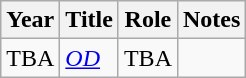<table class="wikitable sortable">
<tr>
<th>Year</th>
<th>Title</th>
<th>Role</th>
<th class="unsortable">Notes</th>
</tr>
<tr>
<td>TBA</td>
<td><em><a href='#'>OD</a></em></td>
<td>TBA</td>
<td></td>
</tr>
</table>
